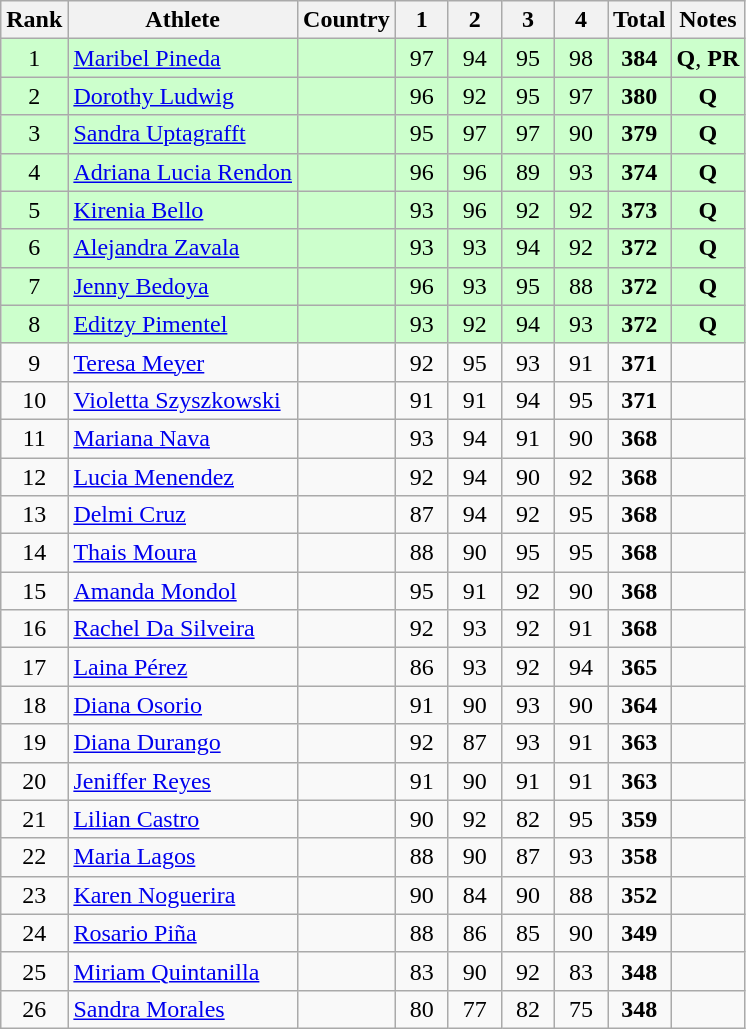<table class="wikitable sortable" style="text-align:center">
<tr>
<th>Rank</th>
<th>Athlete</th>
<th>Country</th>
<th class="unsortable" style="width: 28px">1</th>
<th class="unsortable" style="width: 28px">2</th>
<th class="unsortable" style="width: 28px">3</th>
<th class="unsortable" style="width: 28px">4</th>
<th>Total</th>
<th class="unsortable">Notes</th>
</tr>
<tr bgcolor=#ccffcc>
<td>1</td>
<td align="left"><a href='#'>Maribel Pineda</a></td>
<td align="left"></td>
<td>97</td>
<td>94</td>
<td>95</td>
<td>98</td>
<td><strong>384</strong></td>
<td><strong>Q</strong>, <strong>PR</strong></td>
</tr>
<tr bgcolor=#ccffcc>
<td>2</td>
<td align="left"><a href='#'>Dorothy Ludwig</a></td>
<td align="left"></td>
<td>96</td>
<td>92</td>
<td>95</td>
<td>97</td>
<td><strong>380</strong></td>
<td><strong>Q</strong></td>
</tr>
<tr bgcolor=#ccffcc>
<td>3</td>
<td align="left"><a href='#'>Sandra Uptagrafft</a></td>
<td align="left"></td>
<td>95</td>
<td>97</td>
<td>97</td>
<td>90</td>
<td><strong>379</strong></td>
<td><strong>Q</strong></td>
</tr>
<tr bgcolor=#ccffcc>
<td>4</td>
<td align="left"><a href='#'>Adriana Lucia Rendon</a></td>
<td align="left"></td>
<td>96</td>
<td>96</td>
<td>89</td>
<td>93</td>
<td><strong>374</strong></td>
<td><strong>Q</strong></td>
</tr>
<tr bgcolor=#ccffcc>
<td>5</td>
<td align="left"><a href='#'>Kirenia Bello</a></td>
<td align="left"></td>
<td>93</td>
<td>96</td>
<td>92</td>
<td>92</td>
<td><strong>373</strong></td>
<td><strong>Q</strong></td>
</tr>
<tr bgcolor=#ccffcc>
<td>6</td>
<td align="left"><a href='#'>Alejandra Zavala</a></td>
<td align="left"></td>
<td>93</td>
<td>93</td>
<td>94</td>
<td>92</td>
<td><strong>372</strong></td>
<td><strong>Q</strong></td>
</tr>
<tr bgcolor=#ccffcc>
<td>7</td>
<td align="left"><a href='#'>Jenny Bedoya</a></td>
<td align="left"></td>
<td>96</td>
<td>93</td>
<td>95</td>
<td>88</td>
<td><strong>372</strong></td>
<td><strong>Q</strong></td>
</tr>
<tr bgcolor=#ccffcc>
<td>8</td>
<td align="left"><a href='#'>Editzy Pimentel</a></td>
<td align="left"></td>
<td>93</td>
<td>92</td>
<td>94</td>
<td>93</td>
<td><strong>372</strong></td>
<td><strong>Q</strong></td>
</tr>
<tr>
<td>9</td>
<td align="left"><a href='#'>Teresa Meyer</a></td>
<td align="left"></td>
<td>92</td>
<td>95</td>
<td>93</td>
<td>91</td>
<td><strong>371</strong></td>
<td></td>
</tr>
<tr>
<td>10</td>
<td align="left"><a href='#'>Violetta Szyszkowski</a></td>
<td align="left"></td>
<td>91</td>
<td>91</td>
<td>94</td>
<td>95</td>
<td><strong>371</strong></td>
<td></td>
</tr>
<tr>
<td>11</td>
<td align="left"><a href='#'>Mariana Nava</a></td>
<td align="left"></td>
<td>93</td>
<td>94</td>
<td>91</td>
<td>90</td>
<td><strong>368</strong></td>
<td></td>
</tr>
<tr>
<td>12</td>
<td align="left"><a href='#'>Lucia Menendez</a></td>
<td align="left"></td>
<td>92</td>
<td>94</td>
<td>90</td>
<td>92</td>
<td><strong>368</strong></td>
<td></td>
</tr>
<tr>
<td>13</td>
<td align="left"><a href='#'>Delmi Cruz</a></td>
<td align="left"></td>
<td>87</td>
<td>94</td>
<td>92</td>
<td>95</td>
<td><strong>368</strong></td>
<td></td>
</tr>
<tr>
<td>14</td>
<td align="left"><a href='#'>Thais Moura</a></td>
<td align="left"></td>
<td>88</td>
<td>90</td>
<td>95</td>
<td>95</td>
<td><strong>368</strong></td>
<td></td>
</tr>
<tr>
<td>15</td>
<td align="left"><a href='#'>Amanda Mondol</a></td>
<td align="left"></td>
<td>95</td>
<td>91</td>
<td>92</td>
<td>90</td>
<td><strong>368</strong></td>
<td></td>
</tr>
<tr>
<td>16</td>
<td align="left"><a href='#'>Rachel Da Silveira</a></td>
<td align="left"></td>
<td>92</td>
<td>93</td>
<td>92</td>
<td>91</td>
<td><strong>368</strong></td>
<td></td>
</tr>
<tr>
<td>17</td>
<td align="left"><a href='#'>Laina Pérez</a></td>
<td align="left"></td>
<td>86</td>
<td>93</td>
<td>92</td>
<td>94</td>
<td><strong>365</strong></td>
<td></td>
</tr>
<tr>
<td>18</td>
<td align="left"><a href='#'>Diana Osorio</a></td>
<td align="left"></td>
<td>91</td>
<td>90</td>
<td>93</td>
<td>90</td>
<td><strong>364</strong></td>
<td></td>
</tr>
<tr>
<td>19</td>
<td align="left"><a href='#'>Diana Durango</a></td>
<td align="left"></td>
<td>92</td>
<td>87</td>
<td>93</td>
<td>91</td>
<td><strong>363</strong></td>
<td></td>
</tr>
<tr>
<td>20</td>
<td align="left"><a href='#'>Jeniffer Reyes</a></td>
<td align="left"></td>
<td>91</td>
<td>90</td>
<td>91</td>
<td>91</td>
<td><strong>363</strong></td>
<td></td>
</tr>
<tr>
<td>21</td>
<td align="left"><a href='#'>Lilian Castro</a></td>
<td align="left"></td>
<td>90</td>
<td>92</td>
<td>82</td>
<td>95</td>
<td><strong>359</strong></td>
<td></td>
</tr>
<tr>
<td>22</td>
<td align="left"><a href='#'>Maria Lagos</a></td>
<td align="left"></td>
<td>88</td>
<td>90</td>
<td>87</td>
<td>93</td>
<td><strong>358</strong></td>
<td></td>
</tr>
<tr>
<td>23</td>
<td align="left"><a href='#'>Karen Noguerira</a></td>
<td align="left"></td>
<td>90</td>
<td>84</td>
<td>90</td>
<td>88</td>
<td><strong>352</strong></td>
<td></td>
</tr>
<tr>
<td>24</td>
<td align="left"><a href='#'>Rosario Piña</a></td>
<td align="left"></td>
<td>88</td>
<td>86</td>
<td>85</td>
<td>90</td>
<td><strong>349</strong></td>
<td></td>
</tr>
<tr>
<td>25</td>
<td align="left"><a href='#'>Miriam Quintanilla</a></td>
<td align="left"></td>
<td>83</td>
<td>90</td>
<td>92</td>
<td>83</td>
<td><strong>348</strong></td>
<td></td>
</tr>
<tr>
<td>26</td>
<td align="left"><a href='#'>Sandra Morales</a></td>
<td align="left"></td>
<td>80</td>
<td>77</td>
<td>82</td>
<td>75</td>
<td><strong>348</strong></td>
<td></td>
</tr>
</table>
